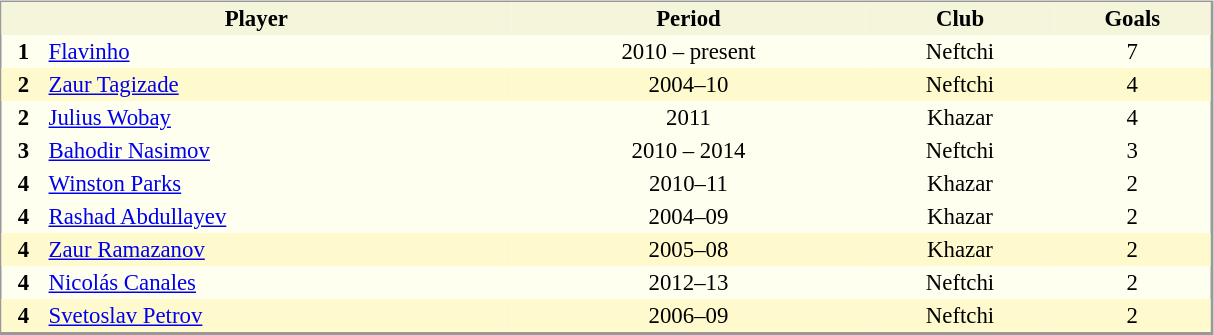<table align="left" cellpadding="2" cellspacing="0"  style="margin: 1em 0; border: 1px solid #999; border-right-width: 2px; border-bottom-width: 2px; background-color:ivory; width:64%; font-size: 95%;">
<tr style="background:beige;">
</tr>
<tr style="background:beige;">
<th colspan="2" align="center">Player</th>
<th align="center">Period </th>
<th align="center" abbr="Club">Club </th>
<th align="center">Goals</th>
</tr>
<tr>
<th>1</th>
<td> <a href='#'>Flavinho</a></td>
<td align="center">2010 – present</td>
<td align="center">Neftchi</td>
<td align="center">7</td>
</tr>
<tr style="background:lemonchiffon;">
<th>2</th>
<td> <a href='#'>Zaur Tagizade</a></td>
<td align="center">2004–10</td>
<td align="center">Neftchi</td>
<td align="center">4</td>
</tr>
<tr>
<th>2</th>
<td> <a href='#'>Julius Wobay</a></td>
<td align="center">2011</td>
<td align="center">Khazar</td>
<td align="center">4</td>
</tr>
<tr style="background:lemonchiffon;">
</tr>
<tr>
<th>3</th>
<td> <a href='#'>Bahodir Nasimov</a></td>
<td align="center">2010 – 2014</td>
<td align="center">Neftchi</td>
<td align="center">3</td>
</tr>
<tr>
<th>4</th>
<td> <a href='#'>Winston Parks</a></td>
<td align="center">2010–11</td>
<td align="center">Khazar</td>
<td align="center">2</td>
</tr>
<tr>
<th>4</th>
<td> <a href='#'>Rashad Abdullayev</a></td>
<td align="center">2004–09</td>
<td align="center">Khazar</td>
<td align="center">2</td>
</tr>
<tr>
</tr>
<tr style="background:lemonchiffon;">
<th>4</th>
<td> <a href='#'>Zaur Ramazanov</a></td>
<td align="center">2005–08</td>
<td align="center">Khazar</td>
<td align="center">2</td>
</tr>
<tr>
<th>4</th>
<td> <a href='#'>Nicolás Canales</a></td>
<td align="center">2012–13</td>
<td align="center">Neftchi</td>
<td align="center">2</td>
</tr>
<tr style="background:lemonchiffon;">
<th>4</th>
<td> <a href='#'>Svetoslav Petrov</a></td>
<td align="center">2006–09</td>
<td align="center">Neftchi</td>
<td align="center">2</td>
</tr>
<tr style="background:lemonchiffon;">
</tr>
</table>
